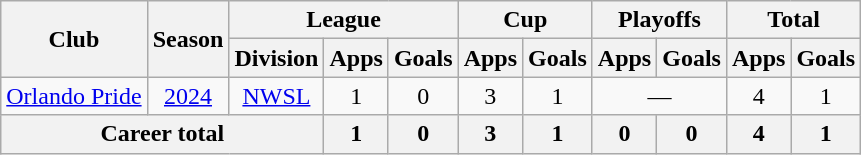<table class="wikitable" style="text-align: center;">
<tr>
<th rowspan="2">Club</th>
<th rowspan="2">Season</th>
<th colspan="3">League</th>
<th colspan="2">Cup</th>
<th colspan="2">Playoffs</th>
<th colspan="2">Total</th>
</tr>
<tr>
<th>Division</th>
<th>Apps</th>
<th>Goals</th>
<th>Apps</th>
<th>Goals</th>
<th>Apps</th>
<th>Goals</th>
<th>Apps</th>
<th>Goals</th>
</tr>
<tr>
<td><a href='#'>Orlando Pride</a></td>
<td><a href='#'>2024</a></td>
<td><a href='#'>NWSL</a></td>
<td>1</td>
<td>0</td>
<td>3</td>
<td>1</td>
<td colspan="2">—</td>
<td>4</td>
<td>1</td>
</tr>
<tr>
<th colspan="3">Career total</th>
<th>1</th>
<th>0</th>
<th>3</th>
<th>1</th>
<th>0</th>
<th>0</th>
<th>4</th>
<th>1</th>
</tr>
</table>
